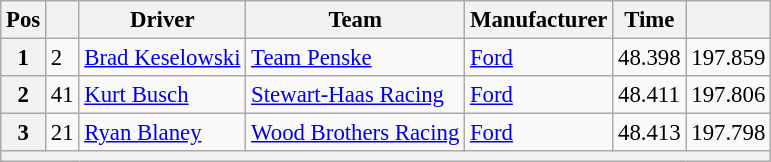<table class="wikitable" style="font-size:95%">
<tr>
<th>Pos</th>
<th></th>
<th>Driver</th>
<th>Team</th>
<th>Manufacturer</th>
<th>Time</th>
<th></th>
</tr>
<tr>
<th>1</th>
<td>2</td>
<td><a href='#'>Brad Keselowski</a></td>
<td><a href='#'>Team Penske</a></td>
<td><a href='#'>Ford</a></td>
<td>48.398</td>
<td>197.859</td>
</tr>
<tr>
<th>2</th>
<td>41</td>
<td><a href='#'>Kurt Busch</a></td>
<td><a href='#'>Stewart-Haas Racing</a></td>
<td><a href='#'>Ford</a></td>
<td>48.411</td>
<td>197.806</td>
</tr>
<tr>
<th>3</th>
<td>21</td>
<td><a href='#'>Ryan Blaney</a></td>
<td><a href='#'>Wood Brothers Racing</a></td>
<td><a href='#'>Ford</a></td>
<td>48.413</td>
<td>197.798</td>
</tr>
<tr>
<th colspan="7"></th>
</tr>
</table>
